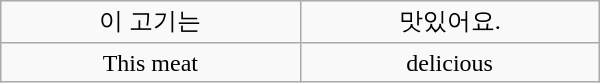<table class="wikitable" style="text-align:center;width:400px" border="1">
<tr>
<td>이 고기는</td>
<td>맛있어요.</td>
</tr>
<tr>
<td>This meat</td>
<td>delicious</td>
</tr>
</table>
